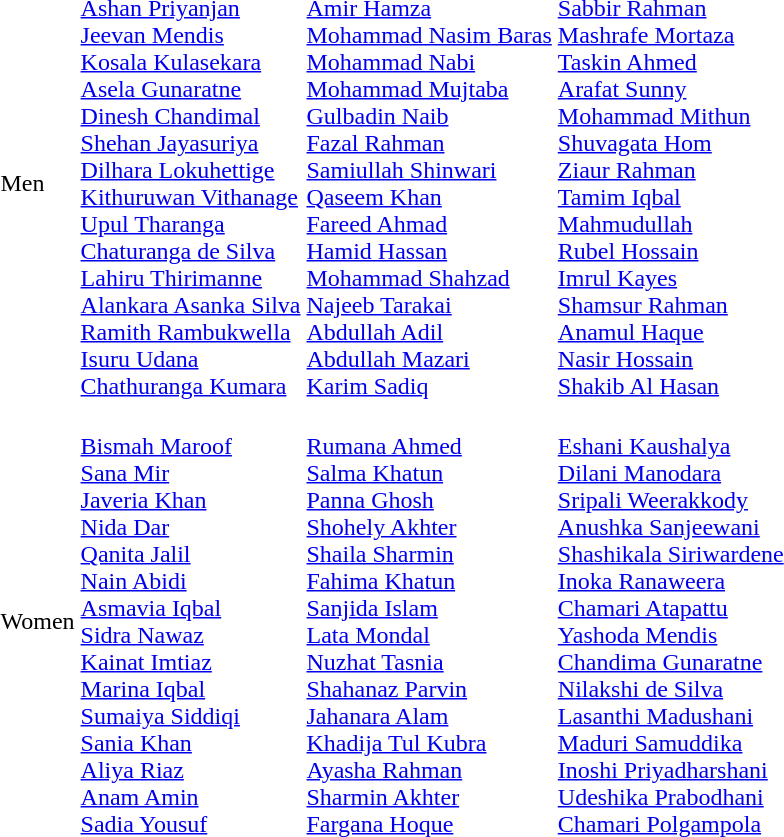<table>
<tr>
<td>Men<br></td>
<td><br><a href='#'>Ashan Priyanjan</a><br><a href='#'>Jeevan Mendis</a><br><a href='#'>Kosala Kulasekara</a><br><a href='#'>Asela Gunaratne</a><br><a href='#'>Dinesh Chandimal</a><br><a href='#'>Shehan Jayasuriya</a><br><a href='#'>Dilhara Lokuhettige</a><br><a href='#'>Kithuruwan Vithanage</a><br><a href='#'>Upul Tharanga</a><br><a href='#'>Chaturanga de Silva</a><br><a href='#'>Lahiru Thirimanne</a><br><a href='#'>Alankara Asanka Silva</a><br><a href='#'>Ramith Rambukwella</a><br><a href='#'>Isuru Udana</a><br><a href='#'>Chathuranga Kumara</a></td>
<td><br><a href='#'>Amir Hamza</a><br><a href='#'>Mohammad Nasim Baras</a><br><a href='#'>Mohammad Nabi</a><br><a href='#'>Mohammad Mujtaba</a><br><a href='#'>Gulbadin Naib</a><br><a href='#'>Fazal Rahman</a><br><a href='#'>Samiullah Shinwari</a><br><a href='#'>Qaseem Khan</a><br><a href='#'>Fareed Ahmad</a><br><a href='#'>Hamid Hassan</a><br><a href='#'>Mohammad Shahzad</a><br><a href='#'>Najeeb Tarakai</a><br><a href='#'>Abdullah Adil</a><br><a href='#'>Abdullah Mazari</a><br><a href='#'>Karim Sadiq</a></td>
<td><br><a href='#'>Sabbir Rahman</a><br><a href='#'>Mashrafe Mortaza</a><br><a href='#'>Taskin Ahmed</a><br><a href='#'>Arafat Sunny</a><br><a href='#'>Mohammad Mithun</a><br><a href='#'>Shuvagata Hom</a><br><a href='#'>Ziaur Rahman</a><br><a href='#'>Tamim Iqbal</a><br><a href='#'>Mahmudullah</a><br><a href='#'>Rubel Hossain</a><br><a href='#'>Imrul Kayes</a><br><a href='#'>Shamsur Rahman</a><br><a href='#'>Anamul Haque</a><br><a href='#'>Nasir Hossain</a><br><a href='#'>Shakib Al Hasan</a></td>
</tr>
<tr>
<td>Women<br></td>
<td><br><a href='#'>Bismah Maroof</a><br><a href='#'>Sana Mir</a><br><a href='#'>Javeria Khan</a><br><a href='#'>Nida Dar</a><br><a href='#'>Qanita Jalil</a><br><a href='#'>Nain Abidi</a><br><a href='#'>Asmavia Iqbal</a><br><a href='#'>Sidra Nawaz</a><br><a href='#'>Kainat Imtiaz</a><br><a href='#'>Marina Iqbal</a><br><a href='#'>Sumaiya Siddiqi</a><br><a href='#'>Sania Khan</a><br><a href='#'>Aliya Riaz</a><br><a href='#'>Anam Amin</a><br><a href='#'>Sadia Yousuf</a></td>
<td><br><a href='#'>Rumana Ahmed</a><br><a href='#'>Salma Khatun</a><br><a href='#'>Panna Ghosh</a><br><a href='#'>Shohely Akhter</a><br><a href='#'>Shaila Sharmin</a><br><a href='#'>Fahima Khatun</a><br><a href='#'>Sanjida Islam</a><br><a href='#'>Lata Mondal</a><br><a href='#'>Nuzhat Tasnia</a><br><a href='#'>Shahanaz Parvin</a><br><a href='#'>Jahanara Alam</a><br><a href='#'>Khadija Tul Kubra</a><br><a href='#'>Ayasha Rahman</a><br><a href='#'>Sharmin Akhter</a><br><a href='#'>Fargana Hoque</a></td>
<td><br><a href='#'>Eshani Kaushalya</a><br><a href='#'>Dilani Manodara</a><br><a href='#'>Sripali Weerakkody</a><br><a href='#'>Anushka Sanjeewani</a><br><a href='#'>Shashikala Siriwardene</a><br><a href='#'>Inoka Ranaweera</a><br><a href='#'>Chamari Atapattu</a><br><a href='#'>Yashoda Mendis</a><br><a href='#'>Chandima Gunaratne</a><br><a href='#'>Nilakshi de Silva</a><br><a href='#'>Lasanthi Madushani</a><br><a href='#'>Maduri Samuddika</a><br><a href='#'>Inoshi Priyadharshani</a><br><a href='#'>Udeshika Prabodhani</a><br><a href='#'>Chamari Polgampola</a></td>
</tr>
</table>
